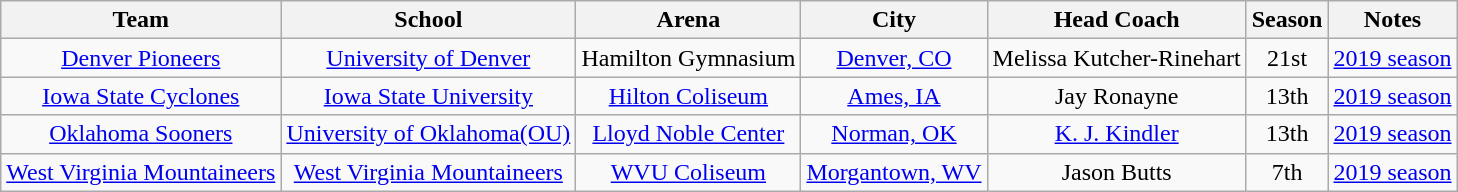<table class="wikitable sortable" style="text-align:center;">
<tr>
<th>Team</th>
<th>School</th>
<th>Arena</th>
<th>City</th>
<th>Head Coach</th>
<th>Season</th>
<th>Notes</th>
</tr>
<tr>
<td><a href='#'>Denver Pioneers</a></td>
<td><a href='#'>University of Denver</a></td>
<td>Hamilton Gymnasium</td>
<td><a href='#'>Denver, CO</a></td>
<td>Melissa Kutcher-Rinehart</td>
<td>21st</td>
<td><a href='#'>2019 season</a></td>
</tr>
<tr>
<td><a href='#'>Iowa State Cyclones</a></td>
<td><a href='#'>Iowa State University</a></td>
<td><a href='#'>Hilton Coliseum</a></td>
<td><a href='#'>Ames, IA</a></td>
<td>Jay Ronayne</td>
<td>13th</td>
<td><a href='#'>2019 season</a></td>
</tr>
<tr>
<td><a href='#'>Oklahoma Sooners</a></td>
<td><a href='#'>University of Oklahoma(OU)</a></td>
<td><a href='#'>Lloyd Noble Center</a></td>
<td><a href='#'>Norman, OK</a></td>
<td><a href='#'>K. J. Kindler</a></td>
<td>13th</td>
<td><a href='#'>2019 season</a></td>
</tr>
<tr>
<td><a href='#'>West Virginia Mountaineers</a></td>
<td><a href='#'>West Virginia Mountaineers</a></td>
<td><a href='#'>WVU Coliseum</a></td>
<td><a href='#'>Morgantown, WV</a></td>
<td>Jason Butts</td>
<td>7th</td>
<td><a href='#'>2019 season</a></td>
</tr>
</table>
